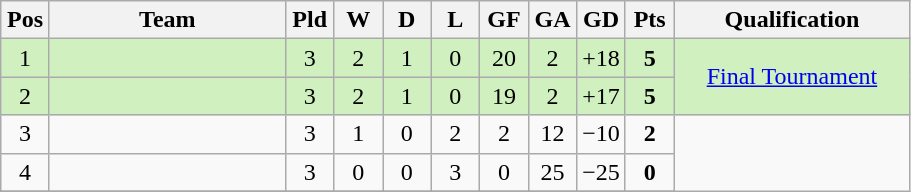<table class="wikitable" border="1" style="text-align: center;">
<tr>
<th width="25"><abbr>Pos</abbr></th>
<th width="150">Team</th>
<th width="25"><abbr>Pld</abbr></th>
<th width="25"><abbr>W</abbr></th>
<th width="25"><abbr>D</abbr></th>
<th width="25"><abbr>L</abbr></th>
<th width="25"><abbr>GF</abbr></th>
<th width="25"><abbr>GA</abbr></th>
<th width="25"><abbr>GD</abbr></th>
<th width="25"><abbr>Pts</abbr></th>
<th width="150">Qualification</th>
</tr>
<tr bgcolor= #D0F0C0>
<td>1</td>
<td align="left"></td>
<td>3</td>
<td>2</td>
<td>1</td>
<td>0</td>
<td>20</td>
<td>2</td>
<td>+18</td>
<td><strong>5</strong></td>
<td rowspan=2><a href='#'>Final Tournament</a></td>
</tr>
<tr bgcolor= #D0F0C0>
<td>2</td>
<td align="left"></td>
<td>3</td>
<td>2</td>
<td>1</td>
<td>0</td>
<td>19</td>
<td>2</td>
<td>+17</td>
<td><strong>5</strong></td>
</tr>
<tr>
<td>3</td>
<td align="left"></td>
<td>3</td>
<td>1</td>
<td>0</td>
<td>2</td>
<td>2</td>
<td>12</td>
<td>−10</td>
<td><strong>2</strong></td>
</tr>
<tr>
<td>4</td>
<td align="left"></td>
<td>3</td>
<td>0</td>
<td>0</td>
<td>3</td>
<td>0</td>
<td>25</td>
<td>−25</td>
<td><strong>0</strong></td>
</tr>
<tr>
</tr>
</table>
